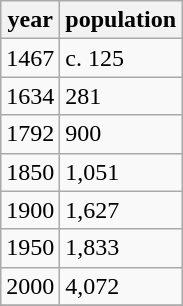<table class="wikitable">
<tr>
<th>year</th>
<th>population</th>
</tr>
<tr>
<td>1467</td>
<td>c. 125</td>
</tr>
<tr>
<td>1634</td>
<td>281</td>
</tr>
<tr>
<td>1792</td>
<td>900</td>
</tr>
<tr>
<td>1850</td>
<td>1,051</td>
</tr>
<tr>
<td>1900</td>
<td>1,627</td>
</tr>
<tr>
<td>1950</td>
<td>1,833</td>
</tr>
<tr>
<td>2000</td>
<td>4,072</td>
</tr>
<tr>
</tr>
</table>
